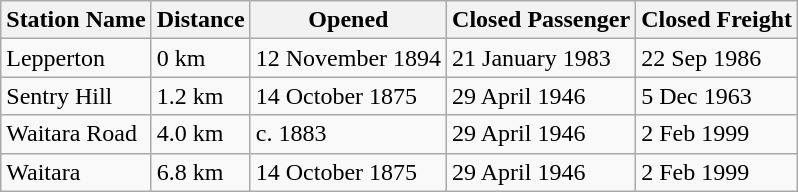<table class="wikitable">
<tr>
<th>Station Name</th>
<th>Distance</th>
<th>Opened</th>
<th>Closed Passenger</th>
<th>Closed Freight</th>
</tr>
<tr>
<td>Lepperton</td>
<td>0 km</td>
<td>12 November 1894</td>
<td>21 January 1983</td>
<td>22 Sep 1986</td>
</tr>
<tr>
<td>Sentry Hill</td>
<td>1.2 km</td>
<td>14 October 1875</td>
<td>29 April 1946</td>
<td>5 Dec 1963</td>
</tr>
<tr>
<td>Waitara Road</td>
<td>4.0 km</td>
<td>c. 1883</td>
<td>29 April 1946</td>
<td>2 Feb 1999</td>
</tr>
<tr>
<td>Waitara</td>
<td>6.8 km</td>
<td>14 October 1875</td>
<td>29 April 1946</td>
<td>2 Feb 1999</td>
</tr>
</table>
